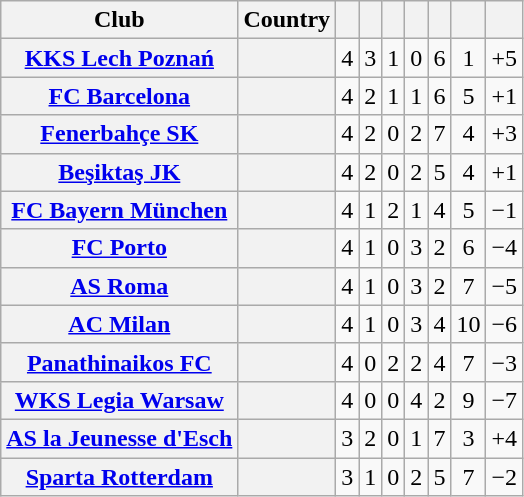<table class="wikitable plainrowheaders sortable">
<tr>
<th>Club</th>
<th>Country</th>
<th scope="col"></th>
<th scope="col"></th>
<th scope="col"></th>
<th scope="col"></th>
<th scope="col"></th>
<th scope="col"></th>
<th scope="col"></th>
</tr>
<tr>
<th scope=row align=left><a href='#'>KKS Lech Poznań</a></th>
<th scope=row align=left></th>
<td align=center>4</td>
<td align=center>3</td>
<td align=center>1</td>
<td align=center>0</td>
<td align=center>6</td>
<td align=center>1</td>
<td align=center>+5</td>
</tr>
<tr>
<th scope=row align=left><a href='#'>FC Barcelona</a></th>
<th scope=row align=left></th>
<td align=center>4</td>
<td align=center>2</td>
<td align=center>1</td>
<td align=center>1</td>
<td align=center>6</td>
<td align=center>5</td>
<td align=center>+1</td>
</tr>
<tr>
<th scope=row align=left><a href='#'>Fenerbahçe SK</a></th>
<th scope=row align=left></th>
<td align=center>4</td>
<td align=center>2</td>
<td align=center>0</td>
<td align=center>2</td>
<td align=center>7</td>
<td align=center>4</td>
<td align=center>+3</td>
</tr>
<tr>
<th scope=row align=left><a href='#'>Beşiktaş JK</a></th>
<th scope=row align=left></th>
<td align=center>4</td>
<td align=center>2</td>
<td align=center>0</td>
<td align=center>2</td>
<td align=center>5</td>
<td align=center>4</td>
<td align=center>+1</td>
</tr>
<tr>
<th scope=row align=left><a href='#'>FC Bayern München</a></th>
<th scope=row align=left></th>
<td align=center>4</td>
<td align=center>1</td>
<td align=center>2</td>
<td align=center>1</td>
<td align=center>4</td>
<td align=center>5</td>
<td align=center>−1</td>
</tr>
<tr>
<th scope=row align=left><a href='#'>FC Porto</a></th>
<th scope=row align=left></th>
<td align=center>4</td>
<td align=center>1</td>
<td align=center>0</td>
<td align=center>3</td>
<td align=center>2</td>
<td align=center>6</td>
<td align=center>−4</td>
</tr>
<tr>
<th scope=row align=left><a href='#'>AS Roma</a></th>
<th scope=row align=left></th>
<td align=center>4</td>
<td align=center>1</td>
<td align=center>0</td>
<td align=center>3</td>
<td align=center>2</td>
<td align=center>7</td>
<td align=center>−5</td>
</tr>
<tr>
<th scope=row align=left><a href='#'>AC Milan</a></th>
<th scope=row align=left></th>
<td align=center>4</td>
<td align=center>1</td>
<td align=center>0</td>
<td align=center>3</td>
<td align=center>4</td>
<td align=center>10</td>
<td align=center>−6</td>
</tr>
<tr>
<th scope=row align=left><a href='#'>Panathinaikos FC</a></th>
<th scope=row align=left></th>
<td align=center>4</td>
<td align=center>0</td>
<td align=center>2</td>
<td align=center>2</td>
<td align=center>4</td>
<td align=center>7</td>
<td align=center>−3</td>
</tr>
<tr>
<th scope=row align=left><a href='#'>WKS Legia Warsaw</a></th>
<th scope=row align=left></th>
<td align=center>4</td>
<td align=center>0</td>
<td align=center>0</td>
<td align=center>4</td>
<td align=center>2</td>
<td align=center>9</td>
<td align=center>−7</td>
</tr>
<tr>
<th scope=row align=left><a href='#'>AS la Jeunesse d'Esch</a></th>
<th scope=row align=left></th>
<td align=center>3</td>
<td align=center>2</td>
<td align=center>0</td>
<td align=center>1</td>
<td align=center>7</td>
<td align=center>3</td>
<td align=center>+4</td>
</tr>
<tr>
<th scope=row align=left><a href='#'>Sparta Rotterdam</a></th>
<th scope=row align=left></th>
<td align=center>3</td>
<td align=center>1</td>
<td align=center>0</td>
<td align=center>2</td>
<td align=center>5</td>
<td align=center>7</td>
<td align=center>−2</td>
</tr>
</table>
